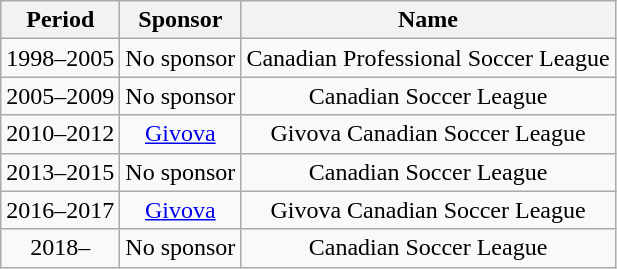<table class="wikitable" style="text-align:center;margin-left:1em;float:center">
<tr>
<th>Period</th>
<th>Sponsor</th>
<th>Name</th>
</tr>
<tr>
<td>1998–2005</td>
<td>No sponsor</td>
<td>Canadian Professional Soccer League</td>
</tr>
<tr>
<td>2005–2009</td>
<td>No sponsor</td>
<td>Canadian Soccer League</td>
</tr>
<tr>
<td>2010–2012</td>
<td><a href='#'>Givova</a></td>
<td>Givova Canadian Soccer League</td>
</tr>
<tr>
<td>2013–2015</td>
<td>No sponsor</td>
<td>Canadian Soccer League</td>
</tr>
<tr>
<td>2016–2017</td>
<td><a href='#'>Givova</a></td>
<td>Givova Canadian Soccer League</td>
</tr>
<tr>
<td>2018–</td>
<td>No sponsor</td>
<td>Canadian Soccer League</td>
</tr>
</table>
